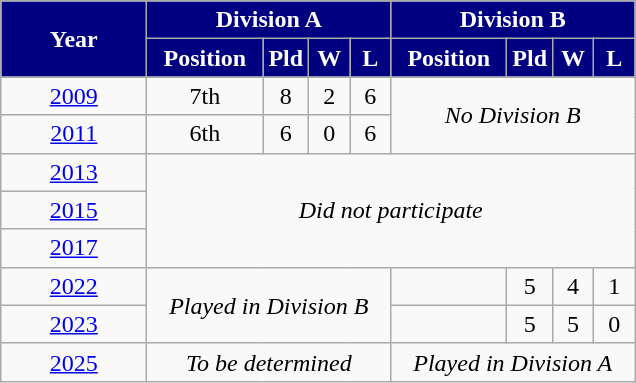<table class="wikitable" style="text-align: center">
<tr>
<th style="background:#000080;color:white;"width=90 rowspan=2>Year</th>
<th style="background:#000080;color:white;"colspan=4>Division A</th>
<th style="background:#000080;color:white;"colspan=4>Division B</th>
</tr>
<tr>
<th style="background:#000080;color:white;"width="70">Position</th>
<th style="background:#000080;color:white;"width="20">Pld</th>
<th style="background:#000080;color:white;"width="20">W</th>
<th style="background:#000080;color:white;"width="20">L</th>
<th style="background:#000080;color:white;"width="70">Position</th>
<th style="background:#000080;color:white;"width="20">Pld</th>
<th style="background:#000080;color:white;"width="20">W</th>
<th style="background:#000080;color:white;"width="20">L</th>
</tr>
<tr>
<td> <a href='#'>2009</a></td>
<td>7th</td>
<td>8</td>
<td>2</td>
<td>6</td>
<td rowspan=2 colspan=4><em>No Division B</em></td>
</tr>
<tr>
<td> <a href='#'>2011</a></td>
<td>6th</td>
<td>6</td>
<td>0</td>
<td>6</td>
</tr>
<tr>
<td> <a href='#'>2013</a></td>
<td rowspan=3 colspan=8><em>Did not participate</em></td>
</tr>
<tr>
<td> <a href='#'>2015</a></td>
</tr>
<tr>
<td> <a href='#'>2017</a></td>
</tr>
<tr>
<td> <a href='#'>2022</a></td>
<td colspan=4 rowspan=2><em>Played in Division B</em></td>
<td></td>
<td>5</td>
<td>4</td>
<td>1</td>
</tr>
<tr>
<td> <a href='#'>2023</a></td>
<td></td>
<td>5</td>
<td>5</td>
<td>0</td>
</tr>
<tr>
<td> <a href='#'>2025</a></td>
<td colspan=4><em>To be determined</em></td>
<td colspan=4><em>Played in Division A</em></td>
</tr>
</table>
